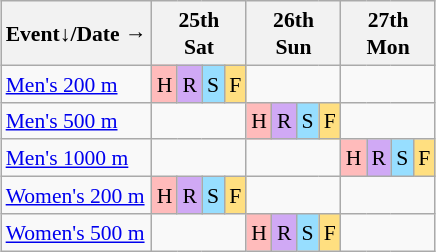<table class="wikitable" style="margin:0.5em auto; font-size:90%; line-height:1.25em; text-align:center;">
<tr>
<th>Event↓/Date →</th>
<th colspan=4>25th<br>Sat</th>
<th colspan=4>26th<br>Sun</th>
<th colspan=4>27th<br>Mon</th>
</tr>
<tr>
<td style="text-align:left;"><a href='#'>Men's 200 m</a></td>
<td style="background-color:#FFBBBB;">H</td>
<td style="background-color:#D0A9F5;">R</td>
<td style="background-color:#97DEFF;">S</td>
<td style="background-color:#FFDF80;">F</td>
<td colspan=4></td>
<td colspan=4></td>
</tr>
<tr>
<td style="text-align:left;"><a href='#'>Men's 500 m</a></td>
<td colspan=4></td>
<td style="background-color:#FFBBBB;">H</td>
<td style="background-color:#D0A9F5;">R</td>
<td style="background-color:#97DEFF;">S</td>
<td style="background-color:#FFDF80;">F</td>
<td colspan=4></td>
</tr>
<tr>
<td style="text-align:left;"><a href='#'>Men's 1000 m</a></td>
<td colspan=4></td>
<td colspan=4></td>
<td style="background-color:#FFBBBB;">H</td>
<td style="background-color:#D0A9F5;">R</td>
<td style="background-color:#97DEFF;">S</td>
<td style="background-color:#FFDF80;">F</td>
</tr>
<tr>
<td style="text-align:left;"><a href='#'>Women's 200 m</a></td>
<td style="background-color:#FFBBBB;">H</td>
<td style="background-color:#D0A9F5;">R</td>
<td style="background-color:#97DEFF;">S</td>
<td style="background-color:#FFDF80;">F</td>
<td colspan=4></td>
<td colspan=4></td>
</tr>
<tr>
<td style="text-align:left;"><a href='#'>Women's 500 m</a></td>
<td colspan=4></td>
<td style="background-color:#FFBBBB;">H</td>
<td style="background-color:#D0A9F5;">R</td>
<td style="background-color:#97DEFF;">S</td>
<td style="background-color:#FFDF80;">F</td>
<td colspan=4></td>
</tr>
</table>
